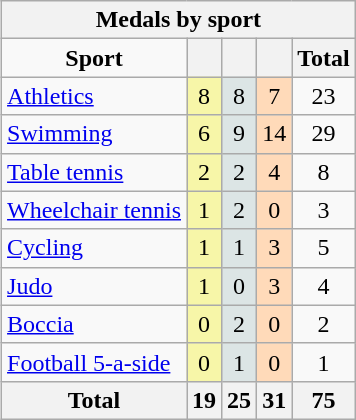<table class="wikitable" border="1"  style="float:right">
<tr>
<th colspan=5><strong>Medals by sport</strong></th>
</tr>
<tr align=center>
<td><strong>Sport</strong></td>
<th bgcolor=#f7f6a8></th>
<th bgcolor=#dce5e5></th>
<th bgcolor=#ffdab9></th>
<th><strong>Total</strong></th>
</tr>
<tr align=center>
<td align=left><a href='#'>Athletics</a></td>
<td bgcolor=#f7f6a8>8</td>
<td bgcolor=#dce5e5>8</td>
<td bgcolor=#ffdab9>7</td>
<td>23</td>
</tr>
<tr align=center>
<td align=left><a href='#'>Swimming</a></td>
<td bgcolor=#f7f6a8>6</td>
<td bgcolor=#dce5e5>9</td>
<td bgcolor=#ffdab9>14</td>
<td>29</td>
</tr>
<tr align=center>
<td align=left><a href='#'>Table tennis</a></td>
<td bgcolor=#f7f6a8>2</td>
<td bgcolor=#dce5e5>2</td>
<td bgcolor=#ffdab9>4</td>
<td>8</td>
</tr>
<tr align=center>
<td align=left><a href='#'>Wheelchair tennis</a></td>
<td bgcolor=#f7f6a8>1</td>
<td bgcolor=#dce5e5>2</td>
<td bgcolor=#ffdab9>0</td>
<td>3</td>
</tr>
<tr align=center>
<td align=left><a href='#'>Cycling</a></td>
<td bgcolor=#f7f6a8>1</td>
<td bgcolor=#dce5e5>1</td>
<td bgcolor=#ffdab9>3</td>
<td>5</td>
</tr>
<tr align=center>
<td align=left><a href='#'>Judo</a></td>
<td bgcolor=#f7f6a8>1</td>
<td bgcolor=#dce5e5>0</td>
<td bgcolor=#ffdab9>3</td>
<td>4</td>
</tr>
<tr align=center>
<td align=left><a href='#'>Boccia</a></td>
<td bgcolor=#f7f6a8>0</td>
<td bgcolor=#dce5e5>2</td>
<td bgcolor=#ffdab9>0</td>
<td>2</td>
</tr>
<tr align=center>
<td align=left><a href='#'>Football 5-a-side</a></td>
<td bgcolor=#f7f6a8>0</td>
<td bgcolor=#dce5e5>1</td>
<td bgcolor=#ffdab9>0</td>
<td>1</td>
</tr>
<tr align=center>
<th bgcolor=#efefef><strong>Total</strong></th>
<th bgcolor=#f7f6a8>19</th>
<th bgcolor=#dce5e5>25</th>
<th bgcolor=#ffdab9>31</th>
<th>75</th>
</tr>
</table>
